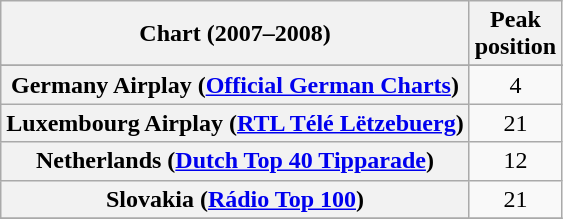<table class="wikitable sortable plainrowheaders" style="text-align:center">
<tr>
<th scope="col">Chart (2007–2008)</th>
<th scope="col">Peak<br>position</th>
</tr>
<tr>
</tr>
<tr>
</tr>
<tr>
</tr>
<tr>
<th scope="row">Germany Airplay (<a href='#'>Official German Charts</a>)</th>
<td>4</td>
</tr>
<tr>
<th scope="row">Luxembourg Airplay (<a href='#'>RTL Télé Lëtzebuerg</a>)</th>
<td>21</td>
</tr>
<tr>
<th scope="row">Netherlands (<a href='#'>Dutch Top 40 Tipparade</a>)</th>
<td>12</td>
</tr>
<tr>
<th scope="row">Slovakia (<a href='#'>Rádio Top 100</a>)</th>
<td>21</td>
</tr>
<tr>
</tr>
</table>
